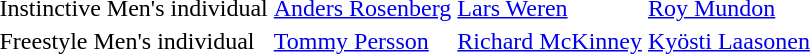<table>
<tr>
<td>Instinctive Men's individual<br></td>
<td> <a href='#'>Anders Rosenberg</a></td>
<td> <a href='#'>Lars Weren</a></td>
<td> <a href='#'>Roy Mundon</a></td>
</tr>
<tr>
<td>Freestyle Men's individual<br></td>
<td> <a href='#'>Tommy Persson</a></td>
<td> <a href='#'>Richard McKinney</a></td>
<td> <a href='#'>Kyösti Laasonen</a></td>
</tr>
</table>
